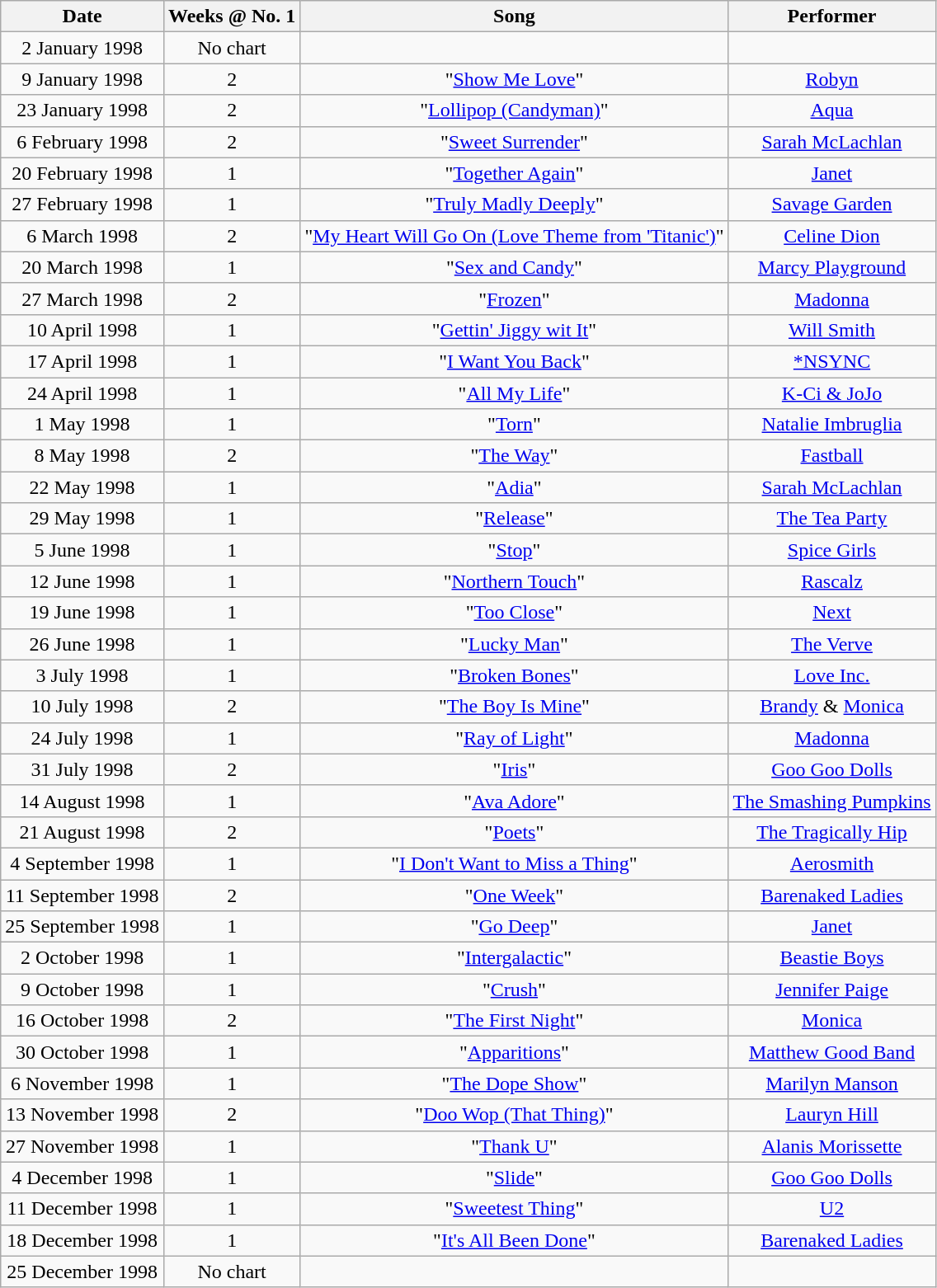<table class="wikitable" style="text-align: center;">
<tr>
<th>Date</th>
<th>Weeks @ No. 1</th>
<th>Song</th>
<th>Performer</th>
</tr>
<tr>
<td>2 January 1998</td>
<td>No chart</td>
<td></td>
<td></td>
</tr>
<tr>
<td>9 January 1998</td>
<td>2</td>
<td>"<a href='#'>Show Me Love</a>"</td>
<td><a href='#'>Robyn</a></td>
</tr>
<tr>
<td>23 January 1998</td>
<td>2</td>
<td>"<a href='#'>Lollipop (Candyman)</a>"</td>
<td><a href='#'>Aqua</a></td>
</tr>
<tr>
<td>6 February 1998</td>
<td>2</td>
<td>"<a href='#'>Sweet Surrender</a>"</td>
<td><a href='#'>Sarah McLachlan</a></td>
</tr>
<tr>
<td>20 February 1998</td>
<td>1</td>
<td>"<a href='#'>Together Again</a>"</td>
<td><a href='#'>Janet</a></td>
</tr>
<tr>
<td>27 February 1998</td>
<td>1</td>
<td>"<a href='#'>Truly Madly Deeply</a>"</td>
<td><a href='#'>Savage Garden</a></td>
</tr>
<tr>
<td>6 March 1998</td>
<td>2</td>
<td>"<a href='#'>My Heart Will Go On (Love Theme from 'Titanic')</a>"</td>
<td><a href='#'>Celine Dion</a></td>
</tr>
<tr>
<td>20 March 1998</td>
<td>1</td>
<td>"<a href='#'>Sex and Candy</a>"</td>
<td><a href='#'>Marcy Playground</a></td>
</tr>
<tr>
<td>27 March 1998</td>
<td>2</td>
<td>"<a href='#'>Frozen</a>"</td>
<td><a href='#'>Madonna</a></td>
</tr>
<tr>
<td>10 April 1998</td>
<td>1</td>
<td>"<a href='#'>Gettin' Jiggy wit It</a>"</td>
<td><a href='#'>Will Smith</a></td>
</tr>
<tr>
<td>17 April 1998</td>
<td>1</td>
<td>"<a href='#'>I Want You Back</a>"</td>
<td><a href='#'>*NSYNC</a></td>
</tr>
<tr>
<td>24 April 1998</td>
<td>1</td>
<td>"<a href='#'>All My Life</a>"</td>
<td><a href='#'>K-Ci & JoJo</a></td>
</tr>
<tr>
<td>1 May 1998</td>
<td>1</td>
<td>"<a href='#'>Torn</a>"</td>
<td><a href='#'>Natalie Imbruglia</a></td>
</tr>
<tr>
<td>8 May 1998</td>
<td>2</td>
<td>"<a href='#'>The Way</a>"</td>
<td><a href='#'>Fastball</a></td>
</tr>
<tr>
<td>22 May 1998</td>
<td>1</td>
<td>"<a href='#'>Adia</a>"</td>
<td><a href='#'>Sarah McLachlan</a></td>
</tr>
<tr>
<td>29 May 1998</td>
<td>1</td>
<td>"<a href='#'>Release</a>"</td>
<td><a href='#'>The Tea Party</a></td>
</tr>
<tr>
<td>5 June 1998</td>
<td>1</td>
<td>"<a href='#'>Stop</a>"</td>
<td><a href='#'>Spice Girls</a></td>
</tr>
<tr>
<td>12 June 1998</td>
<td>1</td>
<td>"<a href='#'>Northern Touch</a>"</td>
<td><a href='#'>Rascalz</a></td>
</tr>
<tr>
<td>19 June 1998</td>
<td>1</td>
<td>"<a href='#'>Too Close</a>"</td>
<td><a href='#'>Next</a></td>
</tr>
<tr>
<td>26 June 1998</td>
<td>1</td>
<td>"<a href='#'>Lucky Man</a>"</td>
<td><a href='#'>The Verve</a></td>
</tr>
<tr>
<td>3 July 1998</td>
<td>1</td>
<td>"<a href='#'>Broken Bones</a>"</td>
<td><a href='#'>Love Inc.</a></td>
</tr>
<tr>
<td>10 July 1998</td>
<td>2</td>
<td>"<a href='#'>The Boy Is Mine</a>"</td>
<td><a href='#'>Brandy</a> & <a href='#'>Monica</a></td>
</tr>
<tr>
<td>24 July 1998</td>
<td>1</td>
<td>"<a href='#'>Ray of Light</a>"</td>
<td><a href='#'>Madonna</a></td>
</tr>
<tr>
<td>31 July 1998</td>
<td>2</td>
<td>"<a href='#'>Iris</a>"</td>
<td><a href='#'>Goo Goo Dolls</a></td>
</tr>
<tr>
<td>14 August 1998</td>
<td>1</td>
<td>"<a href='#'>Ava Adore</a>"</td>
<td><a href='#'>The Smashing Pumpkins</a></td>
</tr>
<tr>
<td>21 August 1998</td>
<td>2</td>
<td>"<a href='#'>Poets</a>"</td>
<td><a href='#'>The Tragically Hip</a></td>
</tr>
<tr>
<td>4 September 1998</td>
<td>1</td>
<td>"<a href='#'>I Don't Want to Miss a Thing</a>"</td>
<td><a href='#'>Aerosmith</a></td>
</tr>
<tr>
<td>11 September 1998</td>
<td>2</td>
<td>"<a href='#'>One Week</a>"</td>
<td><a href='#'>Barenaked Ladies</a></td>
</tr>
<tr>
<td>25 September 1998</td>
<td>1</td>
<td>"<a href='#'>Go Deep</a>"</td>
<td><a href='#'>Janet</a></td>
</tr>
<tr>
<td>2 October 1998</td>
<td>1</td>
<td>"<a href='#'>Intergalactic</a>"</td>
<td><a href='#'>Beastie Boys</a></td>
</tr>
<tr>
<td>9 October 1998</td>
<td>1</td>
<td>"<a href='#'>Crush</a>"</td>
<td><a href='#'>Jennifer Paige</a></td>
</tr>
<tr>
<td>16 October 1998</td>
<td>2</td>
<td>"<a href='#'>The First Night</a>"</td>
<td><a href='#'>Monica</a></td>
</tr>
<tr>
<td>30 October 1998</td>
<td>1</td>
<td>"<a href='#'>Apparitions</a>"</td>
<td><a href='#'>Matthew Good Band</a></td>
</tr>
<tr>
<td>6 November 1998</td>
<td>1</td>
<td>"<a href='#'>The Dope Show</a>"</td>
<td><a href='#'>Marilyn Manson</a></td>
</tr>
<tr>
<td>13 November 1998</td>
<td>2</td>
<td>"<a href='#'>Doo Wop (That Thing)</a>"</td>
<td><a href='#'>Lauryn Hill</a></td>
</tr>
<tr>
<td>27 November 1998</td>
<td>1</td>
<td>"<a href='#'>Thank U</a>"</td>
<td><a href='#'>Alanis Morissette</a></td>
</tr>
<tr>
<td>4 December 1998</td>
<td>1</td>
<td>"<a href='#'>Slide</a>"</td>
<td><a href='#'>Goo Goo Dolls</a></td>
</tr>
<tr>
<td>11 December 1998</td>
<td>1</td>
<td>"<a href='#'>Sweetest Thing</a>"</td>
<td><a href='#'>U2</a></td>
</tr>
<tr>
<td>18 December 1998</td>
<td>1</td>
<td>"<a href='#'>It's All Been Done</a>"</td>
<td><a href='#'>Barenaked Ladies</a></td>
</tr>
<tr>
<td>25 December 1998</td>
<td>No chart</td>
<td></td>
<td></td>
</tr>
</table>
